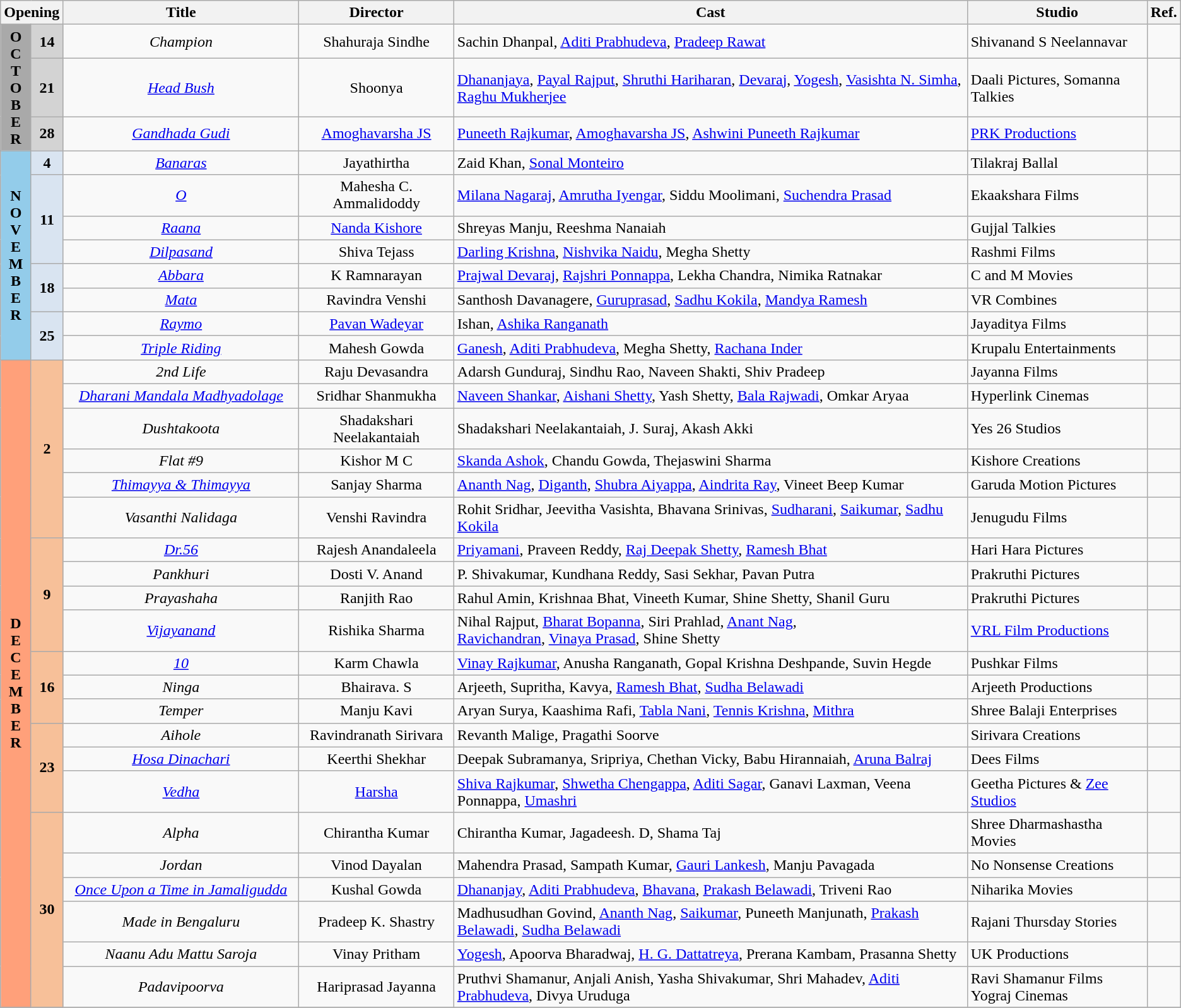<table class="wikitable sortable">
<tr>
<th colspan="2">Opening</th>
<th style="width:20%;">Title</th>
<th>Director</th>
<th>Cast</th>
<th>Studio</th>
<th>Ref.</th>
</tr>
<tr>
<td rowspan="3" style="text-align:center; background:#a9a9a9; textcolor:#000;"><strong>O<br>C<br>T<br>O<br>B<br>E<br>R</strong></td>
<td rowspan="1" style="text-align:center;background:#D3D3D3;"><strong>14</strong></td>
<td align="center"><em>Champion</em></td>
<td align="center">Shahuraja Sindhe</td>
<td>Sachin Dhanpal, <a href='#'>Aditi Prabhudeva</a>, <a href='#'>Pradeep Rawat</a></td>
<td>Shivanand S Neelannavar</td>
<td align="center"></td>
</tr>
<tr>
<td rowspan="1" style="text-align:center;background:#D3D3D3;"><strong>21</strong></td>
<td align="center"><em><a href='#'>Head Bush</a></em></td>
<td align="center">Shoonya</td>
<td><a href='#'>Dhananjaya</a>, <a href='#'>Payal Rajput</a>, <a href='#'>Shruthi Hariharan</a>, <a href='#'>Devaraj</a>, <a href='#'>Yogesh</a>, <a href='#'>Vasishta N. Simha</a>, <a href='#'>Raghu Mukherjee</a></td>
<td>Daali Pictures, Somanna Talkies</td>
<td align="center"></td>
</tr>
<tr>
<td rowspan="1" style="text-align:center;background:#D3D3D3;"><strong>28</strong></td>
<td align="center"><em><a href='#'>Gandhada Gudi</a></em></td>
<td align="center"><a href='#'>Amoghavarsha JS</a></td>
<td><a href='#'>Puneeth Rajkumar</a>, <a href='#'>Amoghavarsha JS</a>, <a href='#'>Ashwini Puneeth Rajkumar</a></td>
<td><a href='#'>PRK Productions</a></td>
<td align="center"></td>
</tr>
<tr>
<td rowspan="8" style="text-align:center; background:#93CCEA; textcolor:#000;"><strong>N<br>O<br>V<br>E<br>M<br>B<br>E<br>R</strong></td>
<td rowspan="1" style="text-align:center;background:#d9e4f1;"><strong>4</strong></td>
<td align="center"><em><a href='#'>Banaras</a></em></td>
<td align="center">Jayathirtha</td>
<td>Zaid Khan, <a href='#'>Sonal Monteiro</a></td>
<td>Tilakraj Ballal</td>
<td align="center"></td>
</tr>
<tr>
<td rowspan="3" style="text-align:center;background:#d9e4f1;"><strong>11</strong></td>
<td style="text-align:center;"><em><a href='#'>O</a></em></td>
<td style="text-align:center;">Mahesha C. Ammalidoddy</td>
<td><a href='#'>Milana Nagaraj</a>, <a href='#'>Amrutha Iyengar</a>, Siddu Moolimani, <a href='#'>Suchendra Prasad</a></td>
<td>Ekaakshara Films</td>
<td align="center"></td>
</tr>
<tr>
<td align="center"><em><a href='#'>Raana</a></em></td>
<td align="center"><a href='#'>Nanda Kishore</a></td>
<td>Shreyas Manju, Reeshma Nanaiah</td>
<td>Gujjal Talkies</td>
<td style="text-align:center;"></td>
</tr>
<tr>
<td align="center"><em><a href='#'>Dilpasand</a></em></td>
<td align="center">Shiva Tejass</td>
<td><a href='#'>Darling Krishna</a>, <a href='#'>Nishvika Naidu</a>, Megha Shetty</td>
<td>Rashmi Films</td>
<td align="center"></td>
</tr>
<tr>
<td rowspan="2" style="text-align:center;background:#d9e4f1;"><strong>18</strong></td>
<td align="center"><em><a href='#'>Abbara</a></em></td>
<td align="center">K Ramnarayan</td>
<td><a href='#'>Prajwal Devaraj</a>, <a href='#'>Rajshri Ponnappa</a>, Lekha Chandra, Nimika Ratnakar</td>
<td>C and M Movies</td>
<td align="center"></td>
</tr>
<tr>
<td align="center"><em><a href='#'>Mata</a></em></td>
<td align="center">Ravindra Venshi</td>
<td>Santhosh Davanagere, <a href='#'>Guruprasad</a>, <a href='#'>Sadhu Kokila</a>, <a href='#'>Mandya Ramesh</a></td>
<td>VR Combines</td>
<td align="center"></td>
</tr>
<tr>
<td rowspan="2" style="text-align:center;background:#d9e4f1;"><strong>25</strong></td>
<td align="center"><em><a href='#'>Raymo</a></em></td>
<td align="center"><a href='#'>Pavan Wadeyar</a></td>
<td>Ishan, <a href='#'>Ashika Ranganath</a></td>
<td>Jayaditya Films</td>
<td></td>
</tr>
<tr>
<td align="center"><em><a href='#'>Triple Riding</a></em></td>
<td align="center">Mahesh Gowda</td>
<td><a href='#'>Ganesh</a>, <a href='#'>Aditi Prabhudeva</a>, Megha Shetty, <a href='#'>Rachana Inder</a></td>
<td>Krupalu Entertainments</td>
<td></td>
</tr>
<tr>
<td rowspan="22" style="text-align:center; background:#ffa07a; textcolor:#000;"><strong>D<br>E<br>C<br>E<br>M<br>B<br>E<br>R</strong></td>
<td rowspan="6" style="text-align:center; textcolor:#000;background:#F7C099;"><strong>2</strong></td>
<td style="text-align:center;"><em>2nd Life</em></td>
<td style="text-align:center;">Raju Devasandra</td>
<td>Adarsh Gunduraj, Sindhu Rao, Naveen Shakti, Shiv Pradeep</td>
<td>Jayanna Films</td>
<td></td>
</tr>
<tr>
<td style="text-align:center;"><em><a href='#'>Dharani Mandala Madhyadolage</a></em></td>
<td style="text-align:center;">Sridhar Shanmukha</td>
<td><a href='#'>Naveen Shankar</a>, <a href='#'>Aishani Shetty</a>, Yash Shetty, <a href='#'>Bala Rajwadi</a>, Omkar Aryaa</td>
<td>Hyperlink Cinemas</td>
<td></td>
</tr>
<tr>
<td style="text-align:center;"><em>Dushtakoota</em></td>
<td style="text-align:center;">Shadakshari Neelakantaiah</td>
<td>Shadakshari Neelakantaiah, J. Suraj, Akash Akki</td>
<td>Yes 26 Studios</td>
<td></td>
</tr>
<tr>
<td style="text-align:center;"><em>Flat #9</em></td>
<td style="text-align:center;">Kishor M C</td>
<td><a href='#'>Skanda Ashok</a>, Chandu Gowda, Thejaswini Sharma</td>
<td>Kishore Creations</td>
<td></td>
</tr>
<tr>
<td style="text-align:center;"><em><a href='#'>Thimayya & Thimayya</a></em></td>
<td style="text-align:center;">Sanjay Sharma</td>
<td><a href='#'>Ananth Nag</a>, <a href='#'>Diganth</a>, <a href='#'>Shubra Aiyappa</a>, <a href='#'>Aindrita Ray</a>, Vineet Beep Kumar</td>
<td>Garuda Motion Pictures</td>
<td></td>
</tr>
<tr>
<td style="text-align:center;"><em>Vasanthi Nalidaga</em></td>
<td style="text-align:center;">Venshi Ravindra</td>
<td>Rohit Sridhar, Jeevitha Vasishta, Bhavana Srinivas, <a href='#'>Sudharani</a>, <a href='#'>Saikumar</a>, <a href='#'>Sadhu Kokila</a></td>
<td>Jenugudu Films</td>
<td></td>
</tr>
<tr>
<td rowspan="4" style="text-align:center; textcolor:#000;background:#F7C099;"><strong>9</strong></td>
<td style="text-align:center;"><a href='#'><em>Dr.56</em></a></td>
<td style="text-align:center;">Rajesh Anandaleela</td>
<td><a href='#'>Priyamani</a>, Praveen Reddy, <a href='#'>Raj Deepak Shetty</a>, <a href='#'>Ramesh Bhat</a></td>
<td>Hari Hara Pictures</td>
<td></td>
</tr>
<tr>
<td style="text-align:center;"><em>Pankhuri</em></td>
<td style="text-align:center;">Dosti V. Anand</td>
<td>P. Shivakumar, Kundhana Reddy, Sasi Sekhar, Pavan Putra</td>
<td>Prakruthi Pictures</td>
<td></td>
</tr>
<tr>
<td style="text-align:center;"><em>Prayashaha</em></td>
<td style="text-align:center;">Ranjith Rao</td>
<td>Rahul Amin, Krishnaa Bhat, Vineeth Kumar, Shine Shetty, Shanil Guru</td>
<td>Prakruthi Pictures</td>
<td></td>
</tr>
<tr>
<td style="text-align:center;"><em><a href='#'>Vijayanand</a></em></td>
<td style="text-align:center;">Rishika Sharma</td>
<td>Nihal Rajput, <a href='#'>Bharat Bopanna</a>, Siri Prahlad, <a href='#'>Anant Nag</a>,<br><a href='#'>Ravichandran</a>, <a href='#'>Vinaya Prasad</a>, Shine Shetty</td>
<td><a href='#'>VRL Film Productions</a></td>
<td></td>
</tr>
<tr>
<td rowspan="3" style="text-align:center; textcolor:#000;background:#F7C099;"><strong>16</strong></td>
<td style="text-align:center;"><em><a href='#'>10</a></em></td>
<td style="text-align:center;">Karm Chawla</td>
<td><a href='#'>Vinay Rajkumar</a>, Anusha Ranganath, Gopal Krishna Deshpande, Suvin Hegde</td>
<td>Pushkar Films</td>
<td></td>
</tr>
<tr>
<td style="text-align:center;"><em>Ninga</em></td>
<td style="text-align:center;">Bhairava. S</td>
<td>Arjeeth, Supritha, Kavya, <a href='#'>Ramesh Bhat</a>, <a href='#'>Sudha Belawadi</a></td>
<td>Arjeeth Productions</td>
<td></td>
</tr>
<tr>
<td style="text-align:center;"><em>Temper</em></td>
<td style="text-align:center;">Manju Kavi</td>
<td>Aryan Surya, Kaashima Rafi, <a href='#'>Tabla Nani</a>, <a href='#'>Tennis Krishna</a>, <a href='#'>Mithra</a></td>
<td>Shree Balaji Enterprises</td>
<td></td>
</tr>
<tr>
<td rowspan="3" style="text-align:center; textcolor:#000;background:#F7C099;"><strong>23</strong></td>
<td style="text-align:center;"><em>Aihole</em></td>
<td style="text-align:center;">Ravindranath Sirivara</td>
<td>Revanth Malige, Pragathi Soorve</td>
<td>Sirivara Creations</td>
<td></td>
</tr>
<tr>
<td style="text-align:center;"><em><a href='#'>Hosa Dinachari</a></em></td>
<td style="text-align:center;">Keerthi Shekhar</td>
<td>Deepak Subramanya, Sripriya, Chethan Vicky, Babu Hirannaiah, <a href='#'>Aruna Balraj</a></td>
<td>Dees Films</td>
<td></td>
</tr>
<tr>
<td style="text-align:center;"><em><a href='#'>Vedha</a></em></td>
<td style="text-align:center;"><a href='#'>Harsha</a></td>
<td><a href='#'>Shiva Rajkumar</a>, <a href='#'>Shwetha Chengappa</a>, <a href='#'>Aditi Sagar</a>, Ganavi Laxman, Veena Ponnappa, <a href='#'>Umashri</a></td>
<td>Geetha Pictures & <a href='#'>Zee Studios</a></td>
<td></td>
</tr>
<tr>
<td rowspan="6" style="text-align:center; textcolor:#000;background:#F7C099;"><strong>30</strong></td>
<td style="text-align:center;"><em>Alpha</em></td>
<td style="text-align:center;">Chirantha Kumar</td>
<td>Chirantha Kumar, Jagadeesh. D, Shama Taj</td>
<td>Shree Dharmashastha Movies</td>
<td></td>
</tr>
<tr>
<td style="text-align:center;"><em>Jordan</em></td>
<td style="text-align:center;">Vinod Dayalan</td>
<td>Mahendra Prasad, Sampath Kumar, <a href='#'>Gauri Lankesh</a>, Manju Pavagada</td>
<td>No Nonsense Creations</td>
<td></td>
</tr>
<tr>
<td style="text-align:center;"><em><a href='#'>Once Upon a Time in Jamaligudda</a></em></td>
<td style="text-align:center;">Kushal Gowda</td>
<td><a href='#'>Dhananjay</a>, <a href='#'>Aditi Prabhudeva</a>, <a href='#'>Bhavana</a>, <a href='#'>Prakash Belawadi</a>, Triveni Rao</td>
<td>Niharika Movies</td>
<td></td>
</tr>
<tr>
<td style="text-align:center;"><em>Made in Bengaluru</em></td>
<td style="text-align:center;">Pradeep K. Shastry</td>
<td>Madhusudhan Govind, <a href='#'>Ananth Nag</a>, <a href='#'>Saikumar</a>, Puneeth Manjunath, <a href='#'>Prakash Belawadi</a>, <a href='#'>Sudha Belawadi</a></td>
<td>Rajani Thursday Stories</td>
<td></td>
</tr>
<tr>
<td style="text-align:center;"><em>Naanu Adu Mattu Saroja</em></td>
<td style="text-align:center;">Vinay Pritham</td>
<td><a href='#'>Yogesh</a>, Apoorva Bharadwaj, <a href='#'>H. G. Dattatreya</a>, Prerana Kambam, Prasanna Shetty</td>
<td>UK Productions</td>
<td></td>
</tr>
<tr>
<td style="text-align:center;"><em>Padavipoorva</em></td>
<td style="text-align:center;">Hariprasad Jayanna</td>
<td>Pruthvi Shamanur, Anjali Anish, Yasha Shivakumar, Shri Mahadev, <a href='#'>Aditi Prabhudeva</a>, Divya Uruduga</td>
<td>Ravi Shamanur Films <br> Yograj Cinemas</td>
<td></td>
</tr>
<tr>
</tr>
</table>
